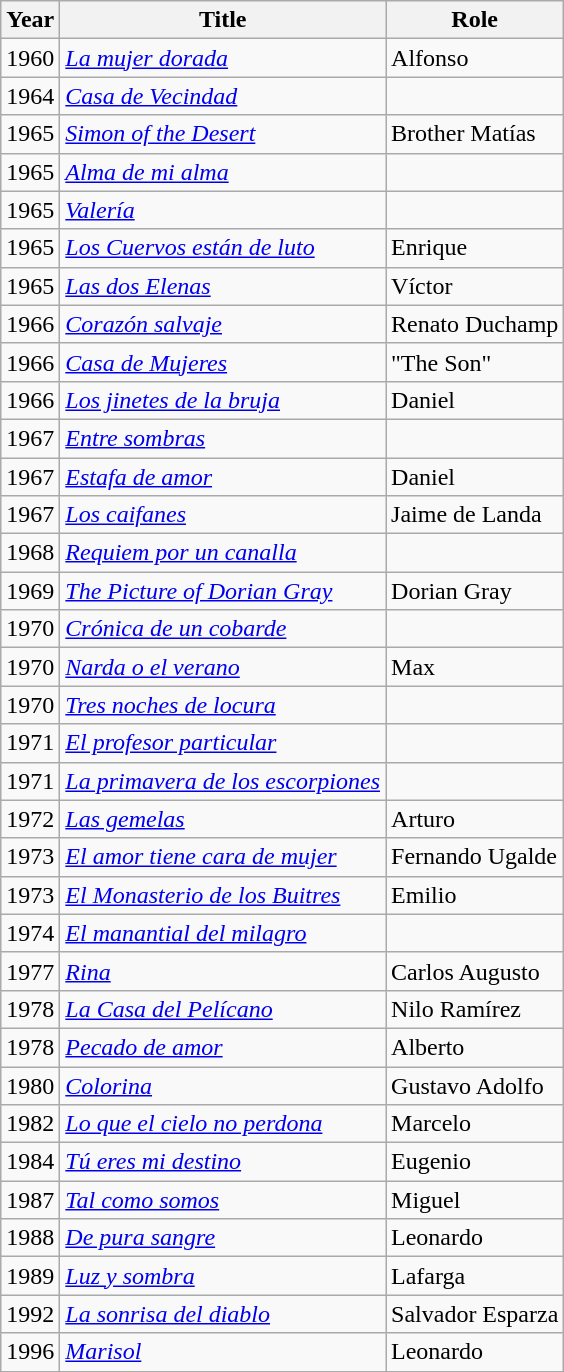<table class="wikitable">
<tr>
<th>Year</th>
<th>Title</th>
<th>Role</th>
</tr>
<tr>
<td>1960</td>
<td><em><a href='#'>La mujer dorada</a></em></td>
<td>Alfonso</td>
</tr>
<tr>
<td>1964</td>
<td><em><a href='#'>Casa de Vecindad</a></em></td>
<td></td>
</tr>
<tr>
<td>1965</td>
<td><em><a href='#'>Simon of the Desert</a></em></td>
<td>Brother Matías</td>
</tr>
<tr>
<td>1965</td>
<td><em><a href='#'>Alma de mi alma</a></em></td>
<td></td>
</tr>
<tr>
<td>1965</td>
<td><em><a href='#'>Valería</a></em></td>
<td></td>
</tr>
<tr>
<td>1965</td>
<td><em><a href='#'>Los Cuervos están de luto</a></em></td>
<td>Enrique</td>
</tr>
<tr>
<td>1965</td>
<td><em><a href='#'>Las dos Elenas</a></em></td>
<td>Víctor</td>
</tr>
<tr>
<td>1966</td>
<td><em><a href='#'>Corazón salvaje</a></em></td>
<td>Renato Duchamp</td>
</tr>
<tr>
<td>1966</td>
<td><em><a href='#'>Casa de Mujeres</a></em></td>
<td>"The Son"</td>
</tr>
<tr>
<td>1966</td>
<td><em><a href='#'>Los jinetes de la bruja</a></em></td>
<td>Daniel</td>
</tr>
<tr>
<td>1967</td>
<td><em><a href='#'>Entre sombras</a></em></td>
<td></td>
</tr>
<tr>
<td>1967</td>
<td><em><a href='#'>Estafa de amor</a></em></td>
<td>Daniel</td>
</tr>
<tr>
<td>1967</td>
<td><em><a href='#'>Los caifanes</a></em></td>
<td>Jaime de Landa</td>
</tr>
<tr>
<td>1968</td>
<td><em><a href='#'>Requiem por un canalla</a></em></td>
<td></td>
</tr>
<tr>
<td>1969</td>
<td><em><a href='#'>The Picture of Dorian Gray</a></em></td>
<td>Dorian Gray</td>
</tr>
<tr>
<td>1970</td>
<td><em><a href='#'>Crónica de un cobarde</a></em></td>
<td></td>
</tr>
<tr>
<td>1970</td>
<td><em><a href='#'>Narda o el verano</a></em></td>
<td>Max</td>
</tr>
<tr>
<td>1970</td>
<td><em><a href='#'>Tres noches de locura</a></em></td>
<td></td>
</tr>
<tr>
<td>1971</td>
<td><em><a href='#'>El profesor particular</a></em></td>
<td></td>
</tr>
<tr>
<td>1971</td>
<td><em><a href='#'>La primavera de los escorpiones</a></em></td>
<td></td>
</tr>
<tr>
<td>1972</td>
<td><em><a href='#'>Las gemelas</a></em></td>
<td>Arturo</td>
</tr>
<tr>
<td>1973</td>
<td><em><a href='#'>El amor tiene cara de mujer</a></em></td>
<td>Fernando Ugalde</td>
</tr>
<tr>
<td>1973</td>
<td><em><a href='#'>El Monasterio de los Buitres</a></em></td>
<td>Emilio</td>
</tr>
<tr>
<td>1974</td>
<td><em><a href='#'>El manantial del milagro</a></em></td>
<td></td>
</tr>
<tr>
<td>1977</td>
<td><em><a href='#'>Rina</a></em></td>
<td>Carlos Augusto</td>
</tr>
<tr>
<td>1978</td>
<td><em><a href='#'>La Casa del Pelícano</a></em></td>
<td>Nilo Ramírez</td>
</tr>
<tr>
<td>1978</td>
<td><em><a href='#'>Pecado de amor</a></em></td>
<td>Alberto</td>
</tr>
<tr>
<td>1980</td>
<td><em><a href='#'>Colorina</a></em></td>
<td>Gustavo Adolfo</td>
</tr>
<tr>
<td>1982</td>
<td><em><a href='#'>Lo que el cielo no perdona</a></em></td>
<td>Marcelo</td>
</tr>
<tr>
<td>1984</td>
<td><em><a href='#'>Tú eres mi destino</a></em></td>
<td>Eugenio</td>
</tr>
<tr>
<td>1987</td>
<td><em><a href='#'>Tal como somos</a></em></td>
<td>Miguel</td>
</tr>
<tr>
<td>1988</td>
<td><em><a href='#'>De pura sangre</a></em></td>
<td>Leonardo</td>
</tr>
<tr>
<td>1989</td>
<td><em><a href='#'>Luz y sombra</a></em></td>
<td>Lafarga</td>
</tr>
<tr>
<td>1992</td>
<td><em><a href='#'>La sonrisa del diablo</a></em></td>
<td>Salvador Esparza</td>
</tr>
<tr>
<td>1996</td>
<td><em><a href='#'>Marisol</a></em></td>
<td>Leonardo</td>
</tr>
</table>
